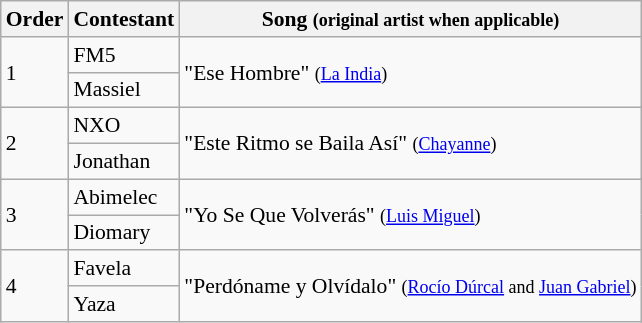<table class="wikitable" style="font-size:90%;">
<tr>
<th>Order</th>
<th>Contestant</th>
<th>Song <small>(original artist when applicable)</small></th>
</tr>
<tr>
<td rowspan="2">1</td>
<td>FM5</td>
<td rowspan="2">"Ese Hombre" <small>(<a href='#'>La India</a>)</small></td>
</tr>
<tr>
<td>Massiel</td>
</tr>
<tr>
<td rowspan="2">2</td>
<td>NXO</td>
<td rowspan="2">"Este Ritmo se Baila Así" <small>(<a href='#'>Chayanne</a>)</small></td>
</tr>
<tr>
<td>Jonathan</td>
</tr>
<tr>
<td rowspan="2">3</td>
<td>Abimelec</td>
<td rowspan="2">"Yo Se Que Volverás" <small>(<a href='#'>Luis Miguel</a>)</small></td>
</tr>
<tr>
<td>Diomary</td>
</tr>
<tr>
<td rowspan="2">4</td>
<td>Favela</td>
<td rowspan="2">"Perdóname y Olvídalo" <small>(<a href='#'>Rocío Dúrcal</a> and <a href='#'>Juan Gabriel</a>)</small></td>
</tr>
<tr>
<td>Yaza</td>
</tr>
</table>
